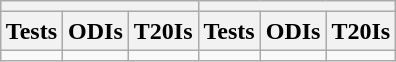<table class="wikitable" style="text-align:center;margin:auto">
<tr>
<th colspan="3"></th>
<th colspan="3"></th>
</tr>
<tr>
<th>Tests</th>
<th>ODIs</th>
<th>T20Is</th>
<th>Tests</th>
<th>ODIs</th>
<th>T20Is</th>
</tr>
<tr style="vertical-align:top">
<td></td>
<td></td>
<td></td>
<td></td>
<td></td>
<td></td>
</tr>
</table>
